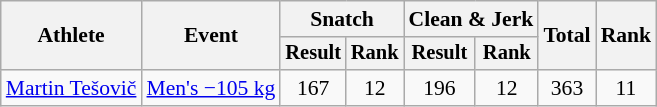<table class="wikitable" style="font-size:90%">
<tr>
<th rowspan="2">Athlete</th>
<th rowspan="2">Event</th>
<th colspan="2">Snatch</th>
<th colspan="2">Clean & Jerk</th>
<th rowspan="2">Total</th>
<th rowspan="2">Rank</th>
</tr>
<tr style="font-size:95%">
<th>Result</th>
<th>Rank</th>
<th>Result</th>
<th>Rank</th>
</tr>
<tr align=center>
<td align=left><a href='#'>Martin Tešovič</a></td>
<td align=left><a href='#'>Men's −105 kg</a></td>
<td>167</td>
<td>12</td>
<td>196</td>
<td>12</td>
<td>363</td>
<td>11</td>
</tr>
</table>
